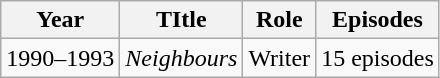<table class="wikitable sortable">
<tr>
<th>Year</th>
<th>TItle</th>
<th>Role</th>
<th>Episodes</th>
</tr>
<tr>
<td>1990–1993</td>
<td><em>Neighbours</em></td>
<td>Writer</td>
<td>15 episodes</td>
</tr>
</table>
